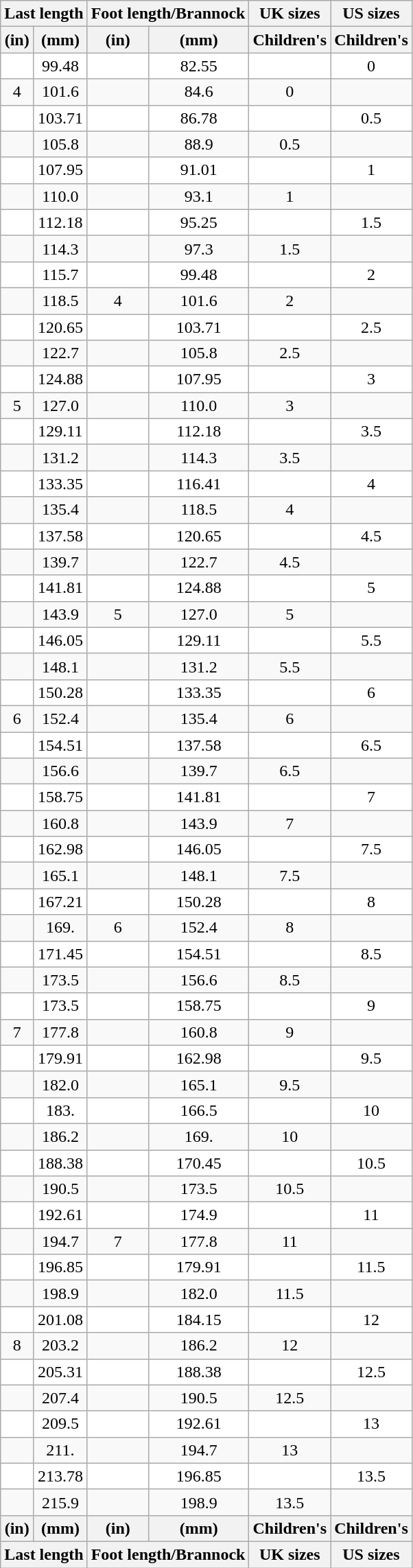<table class="wikitable sortable" style="text-align:center; align:right">
<tr>
<th colspan=2>Last length</th>
<th colspan=2>Foot length/Brannock</th>
<th>UK sizes</th>
<th>US sizes</th>
</tr>
<tr>
<th data-sort-type="number">(in)</th>
<th class="unsortable">(mm)</th>
<th class="unsortable">(in)</th>
<th class="unsortable">(mm)</th>
<th class="unsortable">Children's</th>
<th class="unsortable">Children's</th>
</tr>
<tr style="background:white;">
<td data-sort-value="3.917"></td>
<td>99.48</td>
<td data-sort-value="3.25"></td>
<td>82.55</td>
<td></td>
<td>0</td>
</tr>
<tr>
<td>4</td>
<td>101.6</td>
<td data-sort-value="3.333"></td>
<td>84.6</td>
<td>0</td>
</tr>
<tr style="background:white;">
<td data-sort-value="4.083"></td>
<td>103.71</td>
<td data-sort-value="3.417"></td>
<td>86.78</td>
<td></td>
<td>0.5</td>
</tr>
<tr>
<td data-sort-value="4.167"></td>
<td>105.8</td>
<td data-sort-value="3.5"></td>
<td>88.9</td>
<td>0.5</td>
</tr>
<tr style="background:white;">
<td data-sort-value="4.25"></td>
<td>107.95</td>
<td data-sort-value="3.583"></td>
<td>91.01</td>
<td></td>
<td>1</td>
</tr>
<tr>
<td data-sort-value="4.333"></td>
<td>110.0</td>
<td data-sort-value="3.667"></td>
<td>93.1</td>
<td>1</td>
</tr>
<tr style="background:white;">
<td data-sort-value="4.417"></td>
<td>112.18</td>
<td data-sort-value="3.75"></td>
<td>95.25</td>
<td></td>
<td>1.5</td>
</tr>
<tr>
<td data-sort-value="4.5"></td>
<td>114.3</td>
<td data-sort-value="3.833"></td>
<td>97.3</td>
<td>1.5</td>
</tr>
<tr style="background:white;">
<td data-sort-value="4.583"></td>
<td>115.7</td>
<td data-sort-value="3.917"></td>
<td>99.48</td>
<td></td>
<td>2</td>
</tr>
<tr>
<td data-sort-value="4.666"></td>
<td>118.5</td>
<td>4</td>
<td>101.6</td>
<td>2</td>
</tr>
<tr style="background:white;">
<td data-sort-value="4.75"></td>
<td>120.65</td>
<td data-sort-value="4.083"></td>
<td>103.71</td>
<td></td>
<td>2.5</td>
</tr>
<tr>
<td data-sort-value="4.833"></td>
<td>122.7</td>
<td data-sort-value="4.167"></td>
<td>105.8</td>
<td>2.5</td>
</tr>
<tr style="background:white;">
<td data-sort-value="4.917"></td>
<td>124.88</td>
<td data-sort-value="4.25"></td>
<td>107.95</td>
<td></td>
<td>3</td>
</tr>
<tr>
<td>5</td>
<td>127.0</td>
<td data-sort-value="4.333"></td>
<td>110.0</td>
<td>3</td>
</tr>
<tr style="background:white;">
<td data-sort-value="5.083"></td>
<td>129.11</td>
<td data-sort-value="4.417"></td>
<td>112.18</td>
<td></td>
<td>3.5</td>
</tr>
<tr>
<td data-sort-value="5.167"></td>
<td>131.2</td>
<td data-sort-value="4.5"></td>
<td>114.3</td>
<td>3.5</td>
</tr>
<tr style="background:white;">
<td data-sort-value="5.25"></td>
<td>133.35</td>
<td data-sort-value="4.583"></td>
<td>116.41</td>
<td></td>
<td>4</td>
</tr>
<tr>
<td data-sort-value="5.333"></td>
<td>135.4</td>
<td data-sort-value="4.667"></td>
<td>118.5</td>
<td>4</td>
</tr>
<tr style="background:white;">
<td data-sort-value="5.417"></td>
<td>137.58</td>
<td data-sort-value="4.75"></td>
<td>120.65</td>
<td></td>
<td>4.5</td>
</tr>
<tr>
<td data-sort-value="5.5"></td>
<td>139.7</td>
<td data-sort-value="4.833"></td>
<td>122.7</td>
<td>4.5</td>
</tr>
<tr style="background:white;">
<td data-sort-value="5.583"></td>
<td>141.81</td>
<td data-sort-value="4.917"></td>
<td>124.88</td>
<td></td>
<td>5</td>
</tr>
<tr>
<td data-sort-value="5.667"></td>
<td>143.9</td>
<td>5</td>
<td>127.0</td>
<td>5</td>
</tr>
<tr style="background:white;">
<td data-sort-value="5.75"></td>
<td>146.05</td>
<td data-sort-value="5.083"></td>
<td>129.11</td>
<td></td>
<td>5.5</td>
</tr>
<tr>
<td data-sort-value="5.833"></td>
<td>148.1</td>
<td data-sort-value="5.167"></td>
<td>131.2</td>
<td>5.5</td>
</tr>
<tr style="background:white;">
<td data-sort-value="5.917"></td>
<td>150.28</td>
<td data-sort-value="5.25"></td>
<td>133.35</td>
<td></td>
<td>6</td>
</tr>
<tr>
<td>6</td>
<td>152.4</td>
<td data-sort-value="5.333"></td>
<td>135.4</td>
<td>6</td>
</tr>
<tr style="background:white;">
<td data-sort-value="6.083"></td>
<td>154.51</td>
<td data-sort-value="5.417"></td>
<td>137.58</td>
<td></td>
<td>6.5</td>
</tr>
<tr>
<td data-sort-value="6.167"></td>
<td>156.6</td>
<td data-sort-value="5.5"></td>
<td>139.7</td>
<td>6.5</td>
</tr>
<tr style="background:white;">
<td data-sort-value="6.25"></td>
<td>158.75</td>
<td data-sort-value="5.556"></td>
<td>141.81</td>
<td></td>
<td>7</td>
</tr>
<tr>
<td data-sort-value="6.333"></td>
<td>160.8</td>
<td data-sort-value="5.667"></td>
<td>143.9</td>
<td>7</td>
</tr>
<tr style="background:white;">
<td data-sort-value="6.389"></td>
<td>162.98</td>
<td data-sort-value="5.75"></td>
<td>146.05</td>
<td></td>
<td>7.5</td>
</tr>
<tr>
<td data-sort-value="6.5"></td>
<td>165.1</td>
<td data-sort-value="5.833"></td>
<td>148.1</td>
<td>7.5</td>
</tr>
<tr style="background:white;">
<td data-sort-value="6.583"></td>
<td>167.21</td>
<td data-sort-value="5.917"></td>
<td>150.28</td>
<td></td>
<td>8</td>
</tr>
<tr>
<td data-sort-value="6.667"></td>
<td>169.</td>
<td>6</td>
<td>152.4</td>
<td>8</td>
</tr>
<tr style="background:white;">
<td data-sort-value="6.75"></td>
<td>171.45</td>
<td data-sort-value="6.056"></td>
<td>154.51</td>
<td></td>
<td>8.5</td>
</tr>
<tr>
<td data-sort-value="6.833"></td>
<td>173.5</td>
<td data-sort-value="6.167"></td>
<td>156.6</td>
<td>8.5</td>
</tr>
<tr style="background:white;">
<td data-sort-value="6.917"></td>
<td>173.5</td>
<td data-sort-value="6.25"></td>
<td>158.75</td>
<td></td>
<td>9</td>
</tr>
<tr>
<td>7</td>
<td>177.8</td>
<td data-sort-value="6.333"></td>
<td>160.8</td>
<td>9</td>
</tr>
<tr style="background:white;">
<td data-sort-value="7.083"></td>
<td>179.91</td>
<td data-sort-value="6.417"></td>
<td>162.98</td>
<td></td>
<td>9.5</td>
</tr>
<tr>
<td data-sort-value="7.167"></td>
<td>182.0</td>
<td data-sort-value="6.5"></td>
<td>165.1</td>
<td>9.5</td>
</tr>
<tr style="background:white;">
<td data-sort-value="7.25"></td>
<td>183.</td>
<td data-sort-value="6.556"></td>
<td>166.5</td>
<td></td>
<td>10</td>
</tr>
<tr>
<td data-sort-value="7.333"></td>
<td>186.2</td>
<td data-sort-value="6.667"></td>
<td>169.</td>
<td>10</td>
</tr>
<tr style="background:white;">
<td data-sort-value="7.417"></td>
<td>188.38</td>
<td data-sort-value="6.75"></td>
<td>170.45</td>
<td></td>
<td>10.5</td>
</tr>
<tr>
<td data-sort-value="7.5"></td>
<td>190.5</td>
<td data-sort-value="6.833"></td>
<td>173.5</td>
<td>10.5</td>
</tr>
<tr style="background:white;">
<td data-sort-value="7.583"></td>
<td>192.61</td>
<td data-sort-value="6.917"></td>
<td>174.9</td>
<td></td>
<td>11</td>
</tr>
<tr>
<td data-sort-value="7.667"></td>
<td>194.7</td>
<td>7</td>
<td>177.8</td>
<td>11</td>
</tr>
<tr style="background:white;">
<td data-sort-value="7.75"></td>
<td>196.85</td>
<td data-sort-value="7.083"></td>
<td>179.91</td>
<td></td>
<td>11.5</td>
</tr>
<tr>
<td data-sort-value="7.833"></td>
<td>198.9</td>
<td data-sort-value="7.167"></td>
<td>182.0</td>
<td>11.5</td>
</tr>
<tr style="background:white;">
<td data-sort-value="7.917"></td>
<td>201.08</td>
<td data-sort-value="7.25"></td>
<td>184.15</td>
<td></td>
<td>12</td>
</tr>
<tr>
<td>8</td>
<td>203.2</td>
<td data-sort-value="7.333"></td>
<td>186.2</td>
<td>12</td>
<td></td>
</tr>
<tr style="background:white;">
<td data-sort-value="8.083"></td>
<td>205.31</td>
<td data-sort-value="7.417"></td>
<td>188.38</td>
<td></td>
<td>12.5</td>
</tr>
<tr>
<td data-sort-value="8.167"></td>
<td>207.4</td>
<td data-sort-value="7.5"></td>
<td>190.5</td>
<td>12.5</td>
<td></td>
</tr>
<tr style="background:white;">
<td data-sort-value="8.25"></td>
<td>209.5</td>
<td data-sort-value="7.583"></td>
<td>192.61</td>
<td></td>
<td>13</td>
</tr>
<tr>
<td data-sort-value="8.333"></td>
<td>211.</td>
<td data-sort-value="7.667"></td>
<td>194.7</td>
<td>13</td>
</tr>
<tr style="background:white;">
<td data-sort-value="8.467"></td>
<td>213.78</td>
<td data-sort-value="7.75"></td>
<td>196.85</td>
<td></td>
<td>13.5</td>
</tr>
<tr>
<td data-sort-value="8.5"></td>
<td>215.9</td>
<td data-sort-value="7.75"></td>
<td>198.9</td>
<td>13.5</td>
<td></td>
</tr>
<tr>
<th data-sort-type="number">(in)</th>
<th class="unsortable">(mm)</th>
<th class="unsortable">(in)</th>
<th class="unsortable">(mm)</th>
<th class="unsortable">Children's</th>
<th class="unsortable">Children's</th>
</tr>
<tr>
<th colspan=2>Last length</th>
<th colspan=2>Foot length/Brannock</th>
<th>UK sizes</th>
<th>US sizes</th>
</tr>
</table>
